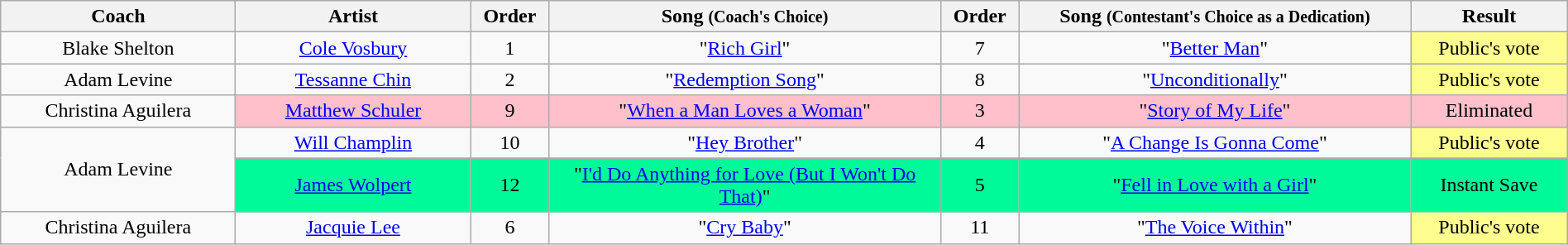<table class="wikitable" style="text-align:center; width:100%;">
<tr>
<th width="15%">Coach</th>
<th width="15%">Artist</th>
<th width="05%">Order</th>
<th width="25%">Song <small>(Coach's Choice)</small></th>
<th width="05%">Order</th>
<th width="25%">Song <small>(Contestant's Choice as a Dedication)</small></th>
<th width="10%">Result</th>
</tr>
<tr>
<td scope="row">Blake Shelton</td>
<td><a href='#'>Cole Vosbury</a></td>
<td>1</td>
<td>"<a href='#'>Rich Girl</a>"</td>
<td>7</td>
<td>"<a href='#'>Better Man</a>"</td>
<td style="background:#fdfc8f;">Public's vote</td>
</tr>
<tr>
<td scope="row">Adam Levine</td>
<td><a href='#'>Tessanne Chin</a></td>
<td>2</td>
<td>"<a href='#'>Redemption Song</a>"</td>
<td>8</td>
<td>"<a href='#'>Unconditionally</a>"</td>
<td style="background:#fdfc8f;">Public's vote</td>
</tr>
<tr>
<td scope="row">Christina Aguilera</td>
<td style="background:pink;"><a href='#'>Matthew Schuler</a></td>
<td style="background:pink;">9</td>
<td style="background:pink;">"<a href='#'>When a Man Loves a Woman</a>"</td>
<td style="background:pink;">3</td>
<td style="background:pink;">"<a href='#'>Story of My Life</a>"</td>
<td style="background:pink;">Eliminated</td>
</tr>
<tr>
<td scope="row" rowspan="2">Adam Levine</td>
<td><a href='#'>Will Champlin</a></td>
<td>10</td>
<td>"<a href='#'>Hey Brother</a>"</td>
<td>4</td>
<td>"<a href='#'>A Change Is Gonna Come</a>"</td>
<td style="background:#fdfc8f;">Public's vote</td>
</tr>
<tr>
<td style="background:#00FA9A;"><a href='#'>James Wolpert</a></td>
<td style="background:#00FA9A;">12</td>
<td style="background:#00FA9A;">"<a href='#'>I'd Do Anything for Love (But I Won't Do That)</a>"</td>
<td style="background:#00FA9A;">5</td>
<td style="background:#00FA9A;">"<a href='#'>Fell in Love with a Girl</a>"</td>
<td style="background:#00FA9A;">Instant Save</td>
</tr>
<tr>
<td scope="row">Christina Aguilera</td>
<td><a href='#'>Jacquie Lee</a></td>
<td>6</td>
<td>"<a href='#'>Cry Baby</a>"</td>
<td>11</td>
<td>"<a href='#'>The Voice Within</a>"</td>
<td style="background:#fdfc8f;">Public's vote</td>
</tr>
</table>
